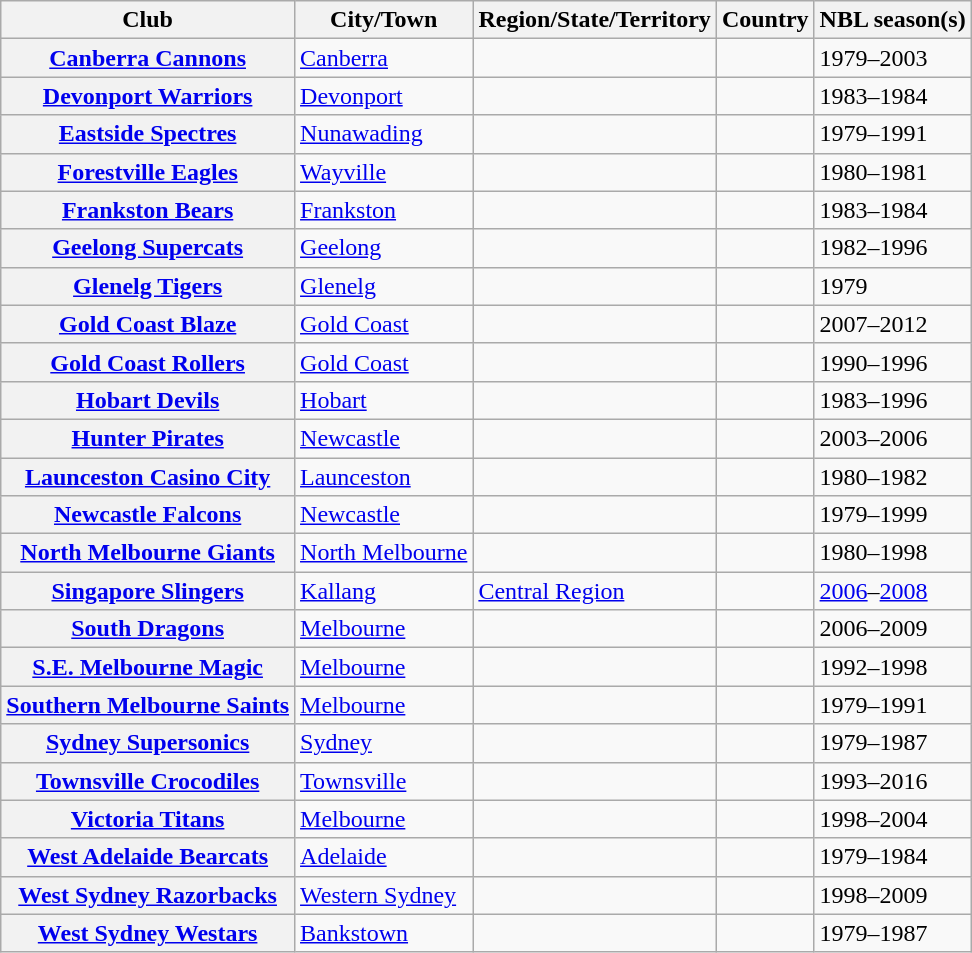<table class="wikitable sortable plainrowheaders">
<tr>
<th scope="col">Club</th>
<th scope="col">City/Town</th>
<th scope="col">Region/State/Territory</th>
<th scope="col">Country</th>
<th scope="col">NBL season(s)</th>
</tr>
<tr>
<th scope="row" nowrap> <a href='#'>Canberra Cannons</a></th>
<td><a href='#'>Canberra</a></td>
<td></td>
<td></td>
<td nowrap style="text-align:centre;">1979–2003</td>
</tr>
<tr>
<th scope="row" nowrap> <a href='#'>Devonport Warriors</a></th>
<td><a href='#'>Devonport</a></td>
<td></td>
<td></td>
<td nowrap style="text-align:centre;">1983–1984</td>
</tr>
<tr>
<th scope="row" nowrap> <a href='#'>Eastside Spectres</a></th>
<td><a href='#'>Nunawading</a></td>
<td></td>
<td></td>
<td nowrap style="text-align:centre;">1979–1991</td>
</tr>
<tr>
<th scope="row" nowrap> <a href='#'>Forestville Eagles</a></th>
<td><a href='#'>Wayville</a></td>
<td></td>
<td></td>
<td nowrap="" style="text-align:centre;">1980–1981</td>
</tr>
<tr>
<th scope="row" nowrap> <a href='#'>Frankston Bears</a></th>
<td><a href='#'>Frankston</a></td>
<td></td>
<td></td>
<td nowrap style="text-align:centre;">1983–1984</td>
</tr>
<tr>
<th scope="row" nowrap> <a href='#'>Geelong Supercats</a></th>
<td><a href='#'>Geelong</a></td>
<td></td>
<td></td>
<td nowrap style="text-align:centre;">1982–1996</td>
</tr>
<tr>
<th scope="row" nowrap> <a href='#'>Glenelg Tigers</a></th>
<td><a href='#'>Glenelg</a></td>
<td></td>
<td></td>
<td nowrap style="text-align:centre;">1979</td>
</tr>
<tr>
<th scope="row" nowrap> <a href='#'>Gold Coast Blaze</a></th>
<td><a href='#'>Gold Coast</a></td>
<td></td>
<td></td>
<td nowrap style="text-align:centre;">2007–2012</td>
</tr>
<tr>
<th scope="row" nowrap> <a href='#'>Gold Coast Rollers</a></th>
<td><a href='#'>Gold Coast</a></td>
<td></td>
<td></td>
<td nowrap style="text-align:centre;">1990–1996</td>
</tr>
<tr>
<th scope="row" nowrap> <a href='#'>Hobart Devils</a></th>
<td><a href='#'>Hobart</a></td>
<td></td>
<td></td>
<td nowrap style="text-align:centre;">1983–1996</td>
</tr>
<tr>
<th scope="row" nowrap> <a href='#'>Hunter Pirates</a></th>
<td><a href='#'>Newcastle</a></td>
<td></td>
<td></td>
<td nowrap style="text-align:centre;">2003–2006</td>
</tr>
<tr>
<th scope="row" nowrap> <a href='#'>Launceston Casino City</a></th>
<td><a href='#'>Launceston</a></td>
<td></td>
<td></td>
<td nowrap style="text-align:centre;">1980–1982</td>
</tr>
<tr>
<th scope="row" nowrap> <a href='#'>Newcastle Falcons</a></th>
<td><a href='#'>Newcastle</a></td>
<td></td>
<td></td>
<td nowrap style="text-align:centre;">1979–1999</td>
</tr>
<tr>
<th scope="row" nowrap> <a href='#'>North Melbourne Giants</a></th>
<td><a href='#'>North Melbourne</a></td>
<td></td>
<td></td>
<td nowrap style="text-align:centre;">1980–1998</td>
</tr>
<tr>
<th scope="row" nowrap> <a href='#'>Singapore Slingers</a></th>
<td><a href='#'>Kallang</a></td>
<td> <a href='#'>Central Region</a></td>
<td></td>
<td nowrap style="text-align:centre;"><a href='#'>2006</a>–<a href='#'>2008</a></td>
</tr>
<tr>
<th scope="row" nowrap> <a href='#'>South Dragons</a></th>
<td><a href='#'>Melbourne</a></td>
<td></td>
<td></td>
<td nowrap style="text-align:centre;">2006–2009</td>
</tr>
<tr>
<th scope="row" nowrap> <a href='#'>S.E. Melbourne Magic</a></th>
<td><a href='#'>Melbourne</a></td>
<td></td>
<td></td>
<td nowrap style="text-align:centre;">1992–1998</td>
</tr>
<tr>
<th scope="row" nowrap> <a href='#'>Southern Melbourne Saints</a></th>
<td><a href='#'>Melbourne</a></td>
<td></td>
<td></td>
<td nowrap style="text-align:centre;">1979–1991</td>
</tr>
<tr>
<th scope="row" nowrap> <a href='#'>Sydney Supersonics</a></th>
<td><a href='#'>Sydney</a></td>
<td></td>
<td></td>
<td nowrap style="text-align:centre;">1979–1987</td>
</tr>
<tr>
<th scope="row" nowrap> <a href='#'>Townsville Crocodiles</a></th>
<td><a href='#'>Townsville</a></td>
<td></td>
<td></td>
<td nowrap style="text-align:centre;">1993–2016</td>
</tr>
<tr>
<th scope="row" nowrap> <a href='#'>Victoria Titans</a></th>
<td><a href='#'>Melbourne</a></td>
<td></td>
<td></td>
<td nowrap style="text-align:centre;">1998–2004</td>
</tr>
<tr>
<th scope="row" nowrap> <a href='#'>West Adelaide Bearcats</a></th>
<td><a href='#'>Adelaide</a></td>
<td></td>
<td></td>
<td nowrap style="text-align:centre;">1979–1984</td>
</tr>
<tr>
<th scope="row" nowrap> <a href='#'>West Sydney Razorbacks</a></th>
<td><a href='#'>Western Sydney</a></td>
<td></td>
<td></td>
<td nowrap style="text-align:centre;">1998–2009</td>
</tr>
<tr>
<th scope="row" nowrap> <a href='#'>West Sydney Westars</a></th>
<td><a href='#'>Bankstown</a></td>
<td></td>
<td></td>
<td nowrap style="text-align:centre;">1979–1987</td>
</tr>
</table>
